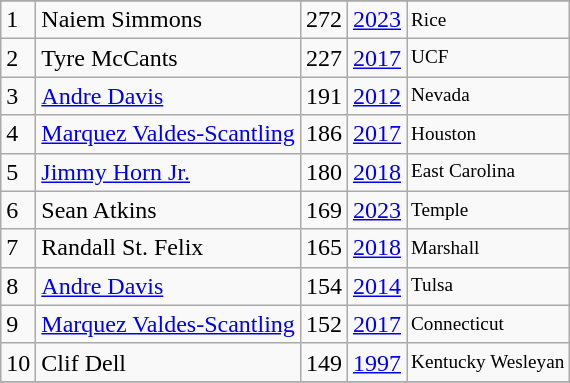<table class="wikitable">
<tr>
</tr>
<tr>
<td>1</td>
<td>Naiem Simmons</td>
<td>272</td>
<td><a href='#'>2023</a></td>
<td style="font-size:80%;">Rice</td>
</tr>
<tr>
<td>2</td>
<td>Tyre McCants</td>
<td>227</td>
<td><a href='#'>2017</a></td>
<td style="font-size:80%;">UCF</td>
</tr>
<tr>
<td>3</td>
<td><a href='#'>Andre Davis</a></td>
<td>191</td>
<td><a href='#'>2012</a></td>
<td style="font-size:80%;">Nevada</td>
</tr>
<tr>
<td>4</td>
<td><a href='#'>Marquez Valdes-Scantling</a></td>
<td>186</td>
<td><a href='#'>2017</a></td>
<td style="font-size:80%;">Houston</td>
</tr>
<tr>
<td>5</td>
<td><a href='#'>Jimmy Horn Jr.</a></td>
<td>180</td>
<td><a href='#'>2018</a></td>
<td style="font-size:80%;">East Carolina</td>
</tr>
<tr>
<td>6</td>
<td>Sean Atkins</td>
<td>169</td>
<td><a href='#'>2023</a></td>
<td style="font-size:80%;">Temple</td>
</tr>
<tr>
<td>7</td>
<td>Randall St. Felix</td>
<td>165</td>
<td><a href='#'>2018</a></td>
<td style="font-size:80%;">Marshall</td>
</tr>
<tr>
<td>8</td>
<td><a href='#'>Andre Davis</a></td>
<td>154</td>
<td><a href='#'>2014</a></td>
<td style="font-size:80%;">Tulsa</td>
</tr>
<tr>
<td>9</td>
<td><a href='#'>Marquez Valdes-Scantling</a></td>
<td>152</td>
<td><a href='#'>2017</a></td>
<td style="font-size:80%;">Connecticut</td>
</tr>
<tr>
<td>10</td>
<td>Clif Dell</td>
<td>149</td>
<td><a href='#'>1997</a></td>
<td style="font-size:80%;">Kentucky Wesleyan</td>
</tr>
<tr>
</tr>
</table>
